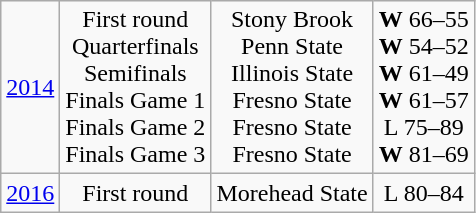<table class="wikitable">
<tr style="text-align:center;">
<td><a href='#'>2014</a></td>
<td>First round<br>Quarterfinals<br>Semifinals<br>Finals Game 1<br>Finals Game 2<br>Finals Game 3</td>
<td>Stony Brook<br>Penn State<br>Illinois State<br>Fresno State<br>Fresno State<br>Fresno State</td>
<td><strong>W</strong> 66–55<br><strong>W</strong> 54–52<br><strong>W</strong> 61–49<br><strong>W</strong> 61–57<br>L 75–89<br><strong>W</strong> 81–69</td>
</tr>
<tr style="text-align:center;">
<td><a href='#'>2016</a></td>
<td>First round</td>
<td>Morehead State</td>
<td>L 80–84</td>
</tr>
</table>
